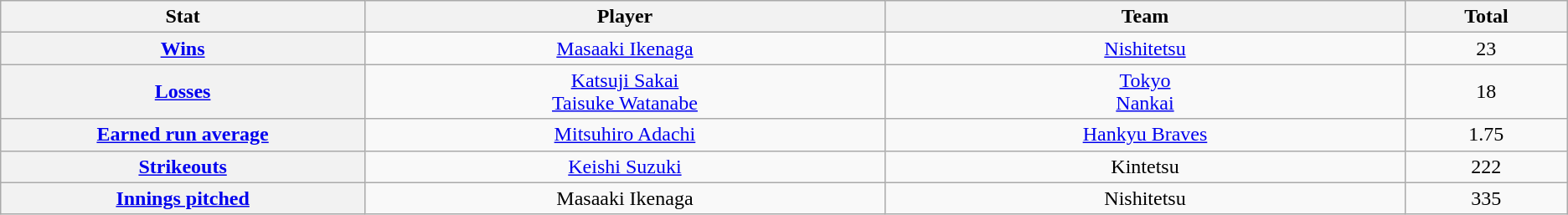<table class="wikitable" style="text-align:center;">
<tr>
<th scope="col" width="7%">Stat</th>
<th scope="col" width="10%">Player</th>
<th scope="col" width="10%">Team</th>
<th scope="col" width="3%">Total</th>
</tr>
<tr>
<th scope="row" style="text-align:center;"><a href='#'>Wins</a></th>
<td><a href='#'>Masaaki Ikenaga</a></td>
<td><a href='#'>Nishitetsu</a></td>
<td>23</td>
</tr>
<tr>
<th scope="row" style="text-align:center;"><a href='#'>Losses</a></th>
<td><a href='#'>Katsuji Sakai</a><br><a href='#'>Taisuke Watanabe</a></td>
<td><a href='#'>Tokyo</a><br><a href='#'>Nankai</a></td>
<td>18</td>
</tr>
<tr>
<th scope="row" style="text-align:center;"><a href='#'>Earned run average</a></th>
<td><a href='#'>Mitsuhiro Adachi</a></td>
<td><a href='#'>Hankyu Braves</a></td>
<td>1.75</td>
</tr>
<tr>
<th scope="row" style="text-align:center;"><a href='#'>Strikeouts</a></th>
<td><a href='#'>Keishi Suzuki</a></td>
<td>Kintetsu</td>
<td>222</td>
</tr>
<tr>
<th scope="row" style="text-align:center;"><a href='#'>Innings pitched</a></th>
<td>Masaaki Ikenaga</td>
<td>Nishitetsu</td>
<td>335</td>
</tr>
</table>
